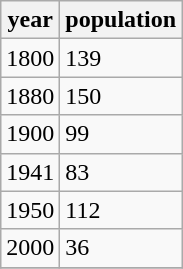<table class="wikitable">
<tr>
<th>year</th>
<th>population</th>
</tr>
<tr>
<td>1800</td>
<td>139</td>
</tr>
<tr>
<td>1880</td>
<td>150</td>
</tr>
<tr>
<td>1900</td>
<td>99</td>
</tr>
<tr>
<td>1941</td>
<td>83</td>
</tr>
<tr>
<td>1950</td>
<td>112</td>
</tr>
<tr>
<td>2000</td>
<td>36</td>
</tr>
<tr>
</tr>
</table>
